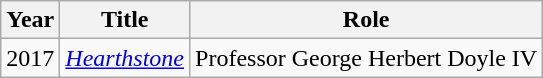<table class="wikitable">
<tr>
<th>Year</th>
<th>Title</th>
<th>Role</th>
</tr>
<tr>
<td>2017</td>
<td><em><a href='#'>Hearthstone</a></em></td>
<td>Professor George Herbert Doyle IV</td>
</tr>
</table>
